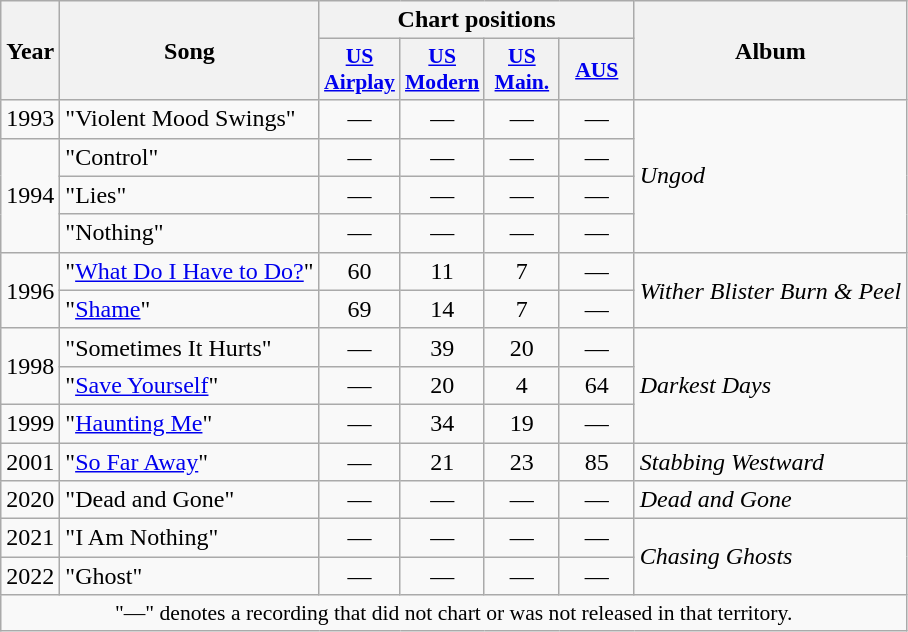<table class="wikitable" style="text-align:center">
<tr>
<th rowspan="2">Year</th>
<th rowspan="2">Song</th>
<th colspan="4">Chart positions</th>
<th rowspan="2">Album</th>
</tr>
<tr>
<th style="width:3em;font-size:90%;"><a href='#'>US Airplay</a><br></th>
<th style="width:3em;font-size:90%;"><a href='#'>US Modern</a><br></th>
<th style="width:3em;font-size:90%;"><a href='#'>US Main.</a><br></th>
<th style="width:3em;font-size:90%;"><a href='#'>AUS</a><br></th>
</tr>
<tr>
<td>1993</td>
<td style="text-align:left;">"Violent Mood Swings"</td>
<td>—</td>
<td>—</td>
<td>—</td>
<td>—</td>
<td style="text-align:left;" rowspan="4"><em>Ungod</em></td>
</tr>
<tr>
<td rowspan="3">1994</td>
<td style="text-align:left;">"Control"</td>
<td>—</td>
<td>—</td>
<td>—</td>
<td>—</td>
</tr>
<tr>
<td style="text-align:left;">"Lies"</td>
<td>—</td>
<td>—</td>
<td>—</td>
<td>—</td>
</tr>
<tr>
<td style="text-align:left;">"Nothing"</td>
<td>—</td>
<td>—</td>
<td>—</td>
<td>—</td>
</tr>
<tr>
<td rowspan="2">1996</td>
<td style="text-align:left;">"<a href='#'>What Do I Have to Do?</a>"</td>
<td>60</td>
<td>11</td>
<td>7</td>
<td>—</td>
<td style="text-align:left;" rowspan="2"><em>Wither Blister Burn & Peel</em></td>
</tr>
<tr>
<td style="text-align:left;">"<a href='#'>Shame</a>"</td>
<td>69</td>
<td>14</td>
<td>7</td>
<td>—</td>
</tr>
<tr>
<td rowspan="2">1998</td>
<td style="text-align:left;">"Sometimes It Hurts"</td>
<td>—</td>
<td>39</td>
<td>20</td>
<td>—</td>
<td style="text-align:left;" rowspan="3"><em>Darkest Days</em></td>
</tr>
<tr>
<td style="text-align:left;">"<a href='#'>Save Yourself</a>"</td>
<td>—</td>
<td>20</td>
<td>4</td>
<td>64</td>
</tr>
<tr>
<td>1999</td>
<td style="text-align:left;">"<a href='#'>Haunting Me</a>"</td>
<td>—</td>
<td>34</td>
<td>19</td>
<td>—</td>
</tr>
<tr>
<td>2001</td>
<td style="text-align:left;">"<a href='#'>So Far Away</a>"</td>
<td>—</td>
<td>21</td>
<td>23</td>
<td>85</td>
<td style="text-align:left;"><em>Stabbing Westward</em></td>
</tr>
<tr>
<td>2020</td>
<td style="text-align:left;">"Dead and Gone"</td>
<td>—</td>
<td>—</td>
<td>—</td>
<td>—</td>
<td style="text-align:left;"><em>Dead and Gone</em></td>
</tr>
<tr>
<td>2021</td>
<td style="text-align:left;">"I Am Nothing"</td>
<td>—</td>
<td>—</td>
<td>—</td>
<td>—</td>
<td style="text-align:left;" rowspan="2"><em>Chasing Ghosts</em></td>
</tr>
<tr>
<td>2022</td>
<td style="text-align:left;">"Ghost"</td>
<td>—</td>
<td>—</td>
<td>—</td>
<td>—</td>
</tr>
<tr>
<td colspan="14" style="font-size:90%; text-align:center;">"—" denotes a recording that did not chart or was not released in that territory.</td>
</tr>
</table>
